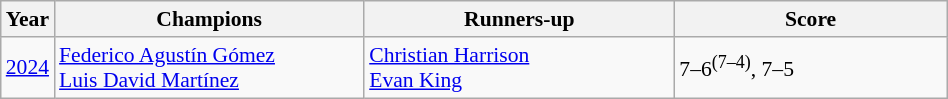<table class="wikitable" style="font-size:90%">
<tr>
<th>Year</th>
<th width="200">Champions</th>
<th width="200">Runners-up</th>
<th width="175">Score</th>
</tr>
<tr>
<td><a href='#'>2024</a></td>
<td> <a href='#'>Federico Agustín Gómez</a><br> <a href='#'>Luis David Martínez</a></td>
<td> <a href='#'>Christian Harrison</a><br> <a href='#'>Evan King</a></td>
<td>7–6<sup>(7–4)</sup>, 7–5</td>
</tr>
</table>
